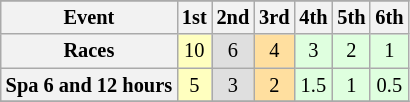<table class="wikitable" style="font-size: 85%; text-align:center;">
<tr>
</tr>
<tr>
<th>Event</th>
<th>1st</th>
<th>2nd</th>
<th>3rd</th>
<th>4th</th>
<th>5th</th>
<th>6th</th>
</tr>
<tr>
<th>Races</th>
<td style="background:#FFFFBF;">10</td>
<td style="background:#DFDFDF;">6</td>
<td style="background:#FFDF9F;">4</td>
<td style="background:#DFFFDF;">3</td>
<td style="background:#DFFFDF;">2</td>
<td style="background:#DFFFDF;">1</td>
</tr>
<tr>
<th>Spa 6 and 12 hours</th>
<td style="background:#FFFFBF;">5</td>
<td style="background:#DFDFDF;">3</td>
<td style="background:#FFDF9F;">2</td>
<td style="background:#DFFFDF;">1.5</td>
<td style="background:#DFFFDF;">1</td>
<td style="background:#DFFFDF;">0.5</td>
</tr>
<tr>
</tr>
</table>
